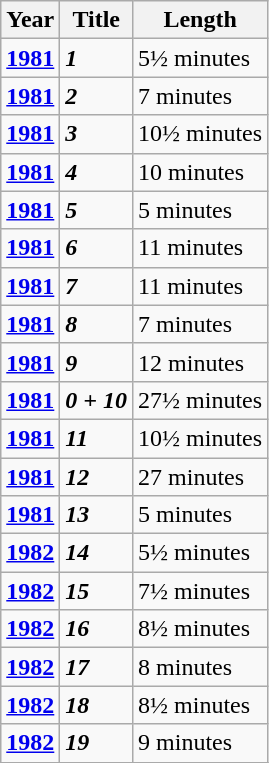<table class="wikitable" align=center>
<tr>
<th>Year</th>
<th>Title</th>
<th>Length</th>
</tr>
<tr>
<td><strong><a href='#'>1981</a></strong></td>
<td><strong><em>1</em></strong></td>
<td>5½ minutes</td>
</tr>
<tr>
<td><strong><a href='#'>1981</a></strong></td>
<td><strong><em>2</em></strong></td>
<td>7 minutes</td>
</tr>
<tr>
<td><strong><a href='#'>1981</a></strong></td>
<td><strong><em>3</em></strong></td>
<td>10½ minutes</td>
</tr>
<tr>
<td><strong><a href='#'>1981</a></strong></td>
<td><strong><em>4</em></strong></td>
<td>10 minutes</td>
</tr>
<tr>
<td><strong><a href='#'>1981</a></strong></td>
<td><strong><em>5</em></strong></td>
<td>5 minutes</td>
</tr>
<tr>
<td><strong><a href='#'>1981</a></strong></td>
<td><strong><em>6</em></strong></td>
<td>11 minutes</td>
</tr>
<tr>
<td><strong><a href='#'>1981</a></strong></td>
<td><strong><em>7</em></strong></td>
<td>11 minutes</td>
</tr>
<tr>
<td><strong><a href='#'>1981</a></strong></td>
<td><strong><em>8</em></strong></td>
<td>7 minutes</td>
</tr>
<tr>
<td><strong><a href='#'>1981</a></strong></td>
<td><strong><em>9</em></strong></td>
<td>12 minutes</td>
</tr>
<tr>
<td><strong><a href='#'>1981</a></strong></td>
<td><strong><em>0 + 10</em></strong></td>
<td>27½ minutes</td>
</tr>
<tr>
<td><strong><a href='#'>1981</a></strong></td>
<td><strong><em>11</em></strong></td>
<td>10½ minutes</td>
</tr>
<tr>
<td><strong><a href='#'>1981</a></strong></td>
<td><strong><em>12</em></strong></td>
<td>27 minutes</td>
</tr>
<tr>
<td><strong><a href='#'>1981</a></strong></td>
<td><strong><em>13</em></strong></td>
<td>5 minutes</td>
</tr>
<tr>
<td><strong><a href='#'>1982</a></strong></td>
<td><strong><em>14</em></strong></td>
<td>5½ minutes</td>
</tr>
<tr>
<td><strong><a href='#'>1982</a></strong></td>
<td><strong><em>15</em></strong></td>
<td>7½ minutes</td>
</tr>
<tr>
<td><strong><a href='#'>1982</a></strong></td>
<td><strong><em>16</em></strong></td>
<td>8½ minutes</td>
</tr>
<tr>
<td><strong><a href='#'>1982</a></strong></td>
<td><strong><em>17</em></strong></td>
<td>8 minutes</td>
</tr>
<tr>
<td><strong><a href='#'>1982</a></strong></td>
<td><strong><em>18</em></strong></td>
<td>8½ minutes</td>
</tr>
<tr>
<td><strong><a href='#'>1982</a></strong></td>
<td><strong><em>19</em></strong></td>
<td>9 minutes</td>
</tr>
<tr>
</tr>
</table>
